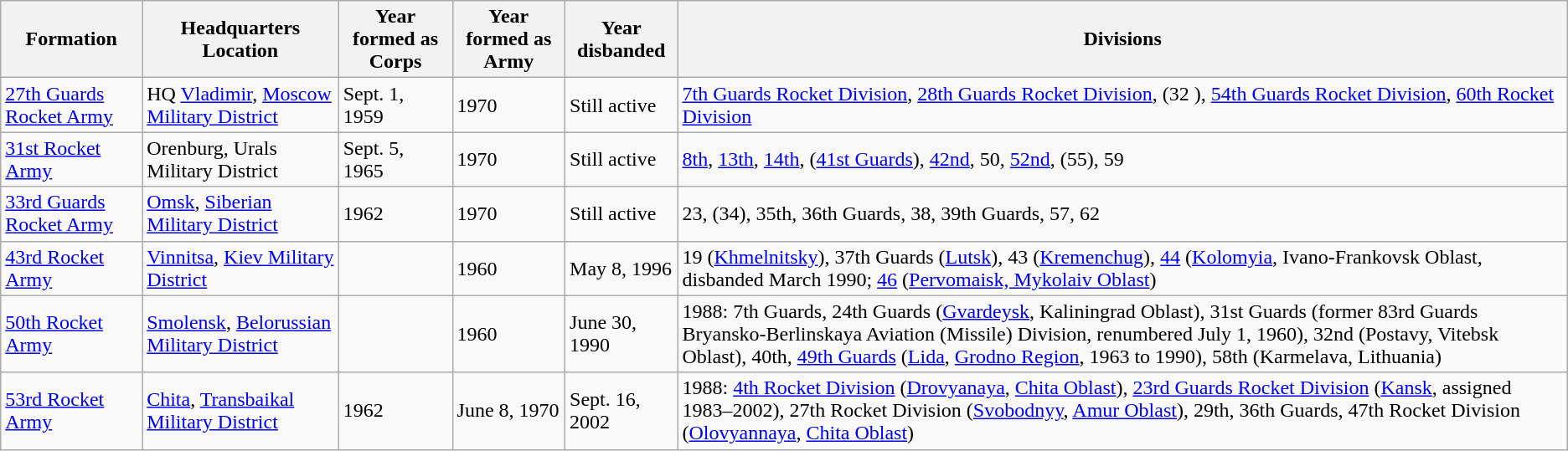<table class="wikitable">
<tr>
<th>Formation</th>
<th>Headquarters Location</th>
<th>Year formed as Corps</th>
<th>Year formed as Army</th>
<th>Year disbanded</th>
<th>Divisions</th>
</tr>
<tr>
<td><a href='#'>27th Guards Rocket Army</a></td>
<td>HQ <a href='#'>Vladimir</a>, <a href='#'>Moscow Military District</a></td>
<td>Sept. 1, 1959</td>
<td>1970</td>
<td>Still active</td>
<td><a href='#'>7th Guards Rocket Division</a>, <a href='#'>28th Guards Rocket Division</a>, (32 ), <a href='#'>54th Guards Rocket Division</a>, <a href='#'>60th Rocket Division</a></td>
</tr>
<tr>
<td><a href='#'>31st Rocket Army</a></td>
<td>Orenburg, Urals Military District</td>
<td>Sept. 5, 1965</td>
<td>1970</td>
<td>Still active</td>
<td><a href='#'>8th</a>, <a href='#'>13th</a>, <a href='#'>14th</a>, (<a href='#'>41st Guards</a>), <a href='#'>42nd</a>, 50, <a href='#'>52nd</a>, (55), 59</td>
</tr>
<tr>
<td><a href='#'>33rd Guards Rocket Army</a></td>
<td><a href='#'>Omsk</a>, <a href='#'>Siberian Military District</a></td>
<td>1962</td>
<td>1970</td>
<td>Still active</td>
<td>23, (34), 35th, 36th Guards, 38, 39th Guards, 57, 62</td>
</tr>
<tr>
<td><a href='#'>43rd Rocket Army</a></td>
<td><a href='#'>Vinnitsa</a>, <a href='#'>Kiev Military District</a></td>
<td></td>
<td>1960</td>
<td>May 8, 1996</td>
<td>19 (<a href='#'>Khmelnitsky</a>), 37th Guards (<a href='#'>Lutsk</a>), 43 (<a href='#'>Kremenchug</a>), <a href='#'>44</a> (<a href='#'>Kolomyia</a>, Ivano-Frankovsk Oblast, disbanded March 1990; <a href='#'>46</a> (<a href='#'>Pervomaisk, Mykolaiv Oblast</a>)</td>
</tr>
<tr>
<td><a href='#'>50th Rocket Army</a></td>
<td><a href='#'>Smolensk</a>, <a href='#'>Belorussian Military District</a></td>
<td></td>
<td>1960</td>
<td>June 30, 1990</td>
<td>1988: 7th Guards, 24th Guards (<a href='#'>Gvardeysk</a>, Kaliningrad Oblast), 31st Guards (former 83rd Guards Bryansko-Berlinskaya Aviation (Missile) Division, renumbered July 1, 1960), 32nd (Postavy, Vitebsk Oblast), 40th, <a href='#'>49th Guards</a> (<a href='#'>Lida</a>, <a href='#'>Grodno Region</a>, 1963 to 1990), 58th (Karmelava, Lithuania)</td>
</tr>
<tr>
<td><a href='#'>53rd Rocket Army</a></td>
<td><a href='#'>Chita</a>, <a href='#'>Transbaikal Military District</a></td>
<td>1962</td>
<td>June 8, 1970</td>
<td>Sept. 16, 2002</td>
<td>1988: <a href='#'>4th Rocket Division</a> (<a href='#'>Drovyanaya</a>, <a href='#'>Chita Oblast</a>), <a href='#'>23rd Guards Rocket Division</a> (<a href='#'>Kansk</a>, assigned 1983–2002), 27th Rocket Division (<a href='#'>Svobodnyy</a>, <a href='#'>Amur Oblast</a>), 29th, 36th Guards, 47th Rocket Division (<a href='#'>Olovyannaya</a>, <a href='#'>Chita Oblast</a>)</td>
</tr>
</table>
